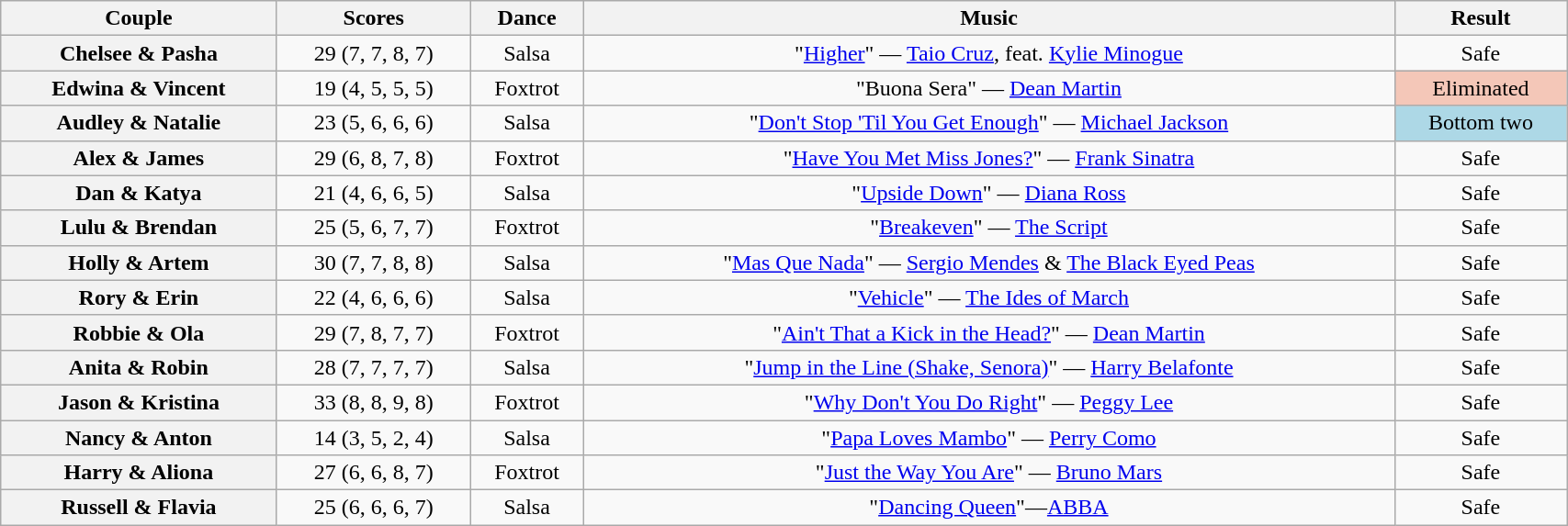<table class="wikitable sortable" style="text-align:center; width:90%">
<tr>
<th scope="col">Couple</th>
<th scope="col">Scores</th>
<th scope="col" class="unsortable">Dance</th>
<th scope="col" class="unsortable">Music</th>
<th scope="col" class="unsortable">Result</th>
</tr>
<tr>
<th scope="row">Chelsee & Pasha</th>
<td>29 (7, 7, 8, 7)</td>
<td>Salsa</td>
<td>"<a href='#'>Higher</a>" — <a href='#'>Taio Cruz</a>, feat. <a href='#'>Kylie Minogue</a></td>
<td>Safe</td>
</tr>
<tr>
<th scope="row">Edwina & Vincent</th>
<td>19 (4, 5, 5, 5)</td>
<td>Foxtrot</td>
<td>"Buona Sera" — <a href='#'>Dean Martin</a></td>
<td bgcolor="f4c7b8">Eliminated</td>
</tr>
<tr>
<th scope="row">Audley & Natalie</th>
<td>23 (5, 6, 6, 6)</td>
<td>Salsa</td>
<td>"<a href='#'>Don't Stop 'Til You Get Enough</a>" — <a href='#'>Michael Jackson</a></td>
<td bgcolor="lightblue">Bottom two</td>
</tr>
<tr>
<th scope="row">Alex & James</th>
<td>29 (6, 8, 7, 8)</td>
<td>Foxtrot</td>
<td>"<a href='#'>Have You Met Miss Jones?</a>" — <a href='#'>Frank Sinatra</a></td>
<td>Safe</td>
</tr>
<tr>
<th scope="row">Dan & Katya</th>
<td>21 (4, 6, 6, 5)</td>
<td>Salsa</td>
<td>"<a href='#'>Upside Down</a>" — <a href='#'>Diana Ross</a></td>
<td>Safe</td>
</tr>
<tr>
<th scope="row">Lulu & Brendan</th>
<td>25 (5, 6, 7, 7)</td>
<td>Foxtrot</td>
<td>"<a href='#'>Breakeven</a>" — <a href='#'>The Script</a></td>
<td>Safe</td>
</tr>
<tr>
<th scope="row">Holly & Artem</th>
<td>30 (7, 7, 8, 8)</td>
<td>Salsa</td>
<td>"<a href='#'>Mas Que Nada</a>" — <a href='#'>Sergio Mendes</a> & <a href='#'>The Black Eyed Peas</a></td>
<td>Safe</td>
</tr>
<tr>
<th scope="row">Rory & Erin</th>
<td>22 (4, 6, 6, 6)</td>
<td>Salsa</td>
<td>"<a href='#'>Vehicle</a>" — <a href='#'>The Ides of March</a></td>
<td>Safe</td>
</tr>
<tr>
<th scope="row">Robbie & Ola</th>
<td>29 (7, 8, 7, 7)</td>
<td>Foxtrot</td>
<td>"<a href='#'>Ain't That a Kick in the Head?</a>" — <a href='#'>Dean Martin</a></td>
<td>Safe</td>
</tr>
<tr>
<th scope="row">Anita & Robin</th>
<td>28 (7, 7, 7, 7)</td>
<td>Salsa</td>
<td>"<a href='#'>Jump in the Line (Shake, Senora)</a>" — <a href='#'>Harry Belafonte</a></td>
<td>Safe</td>
</tr>
<tr>
<th scope="row">Jason & Kristina</th>
<td>33 (8, 8, 9, 8)</td>
<td>Foxtrot</td>
<td>"<a href='#'>Why Don't You Do Right</a>" — <a href='#'>Peggy Lee</a></td>
<td>Safe</td>
</tr>
<tr>
<th scope="row">Nancy & Anton</th>
<td>14 (3, 5, 2, 4)</td>
<td>Salsa</td>
<td>"<a href='#'>Papa Loves Mambo</a>" — <a href='#'>Perry Como</a></td>
<td>Safe</td>
</tr>
<tr>
<th scope="row">Harry & Aliona</th>
<td>27 (6, 6, 8, 7)</td>
<td>Foxtrot</td>
<td>"<a href='#'>Just the Way You Are</a>" — <a href='#'>Bruno Mars</a></td>
<td>Safe</td>
</tr>
<tr>
<th scope="row">Russell & Flavia</th>
<td>25 (6, 6, 6, 7)</td>
<td>Salsa</td>
<td>"<a href='#'>Dancing Queen</a>"—<a href='#'>ABBA</a></td>
<td>Safe</td>
</tr>
</table>
